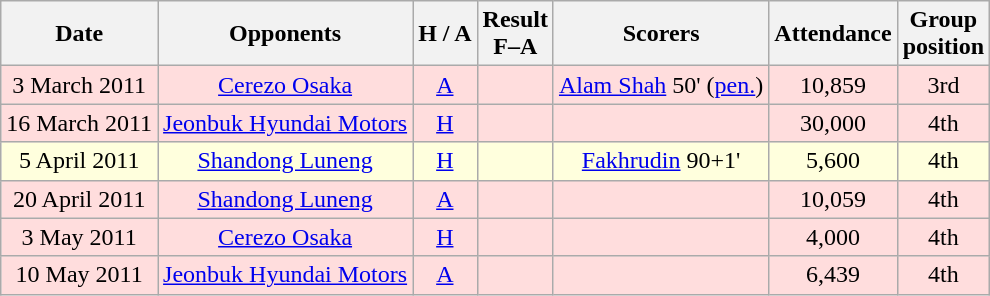<table class="wikitable" style="text-align:center">
<tr>
<th>Date</th>
<th>Opponents</th>
<th>H / A</th>
<th>Result<br>F–A</th>
<th>Scorers</th>
<th>Attendance</th>
<th>Group<br>position</th>
</tr>
<tr bgcolor="#ffdddd">
<td>3 March 2011</td>
<td><a href='#'>Cerezo Osaka</a></td>
<td><a href='#'>A</a></td>
<td></td>
<td><a href='#'>Alam Shah</a> 50' (<a href='#'>pen.</a>)</td>
<td>10,859</td>
<td>3rd</td>
</tr>
<tr bgcolor="#ffdddd">
<td>16 March 2011</td>
<td><a href='#'>Jeonbuk Hyundai Motors</a></td>
<td><a href='#'>H</a></td>
<td></td>
<td></td>
<td>30,000</td>
<td>4th</td>
</tr>
<tr bgcolor="#ffffdd">
<td>5 April 2011</td>
<td><a href='#'>Shandong Luneng</a></td>
<td><a href='#'>H</a></td>
<td></td>
<td><a href='#'>Fakhrudin</a> 90+1'</td>
<td>5,600</td>
<td>4th</td>
</tr>
<tr bgcolor="#ffdddd">
<td>20 April 2011</td>
<td><a href='#'>Shandong Luneng</a></td>
<td><a href='#'>A</a></td>
<td></td>
<td></td>
<td>10,059</td>
<td>4th</td>
</tr>
<tr bgcolor="#ffdddd">
<td>3 May 2011</td>
<td><a href='#'>Cerezo Osaka</a></td>
<td><a href='#'>H</a></td>
<td></td>
<td></td>
<td>4,000</td>
<td>4th</td>
</tr>
<tr bgcolor="#ffdddd">
<td>10 May 2011</td>
<td><a href='#'>Jeonbuk Hyundai Motors</a></td>
<td><a href='#'>A</a></td>
<td></td>
<td></td>
<td>6,439</td>
<td>4th</td>
</tr>
</table>
